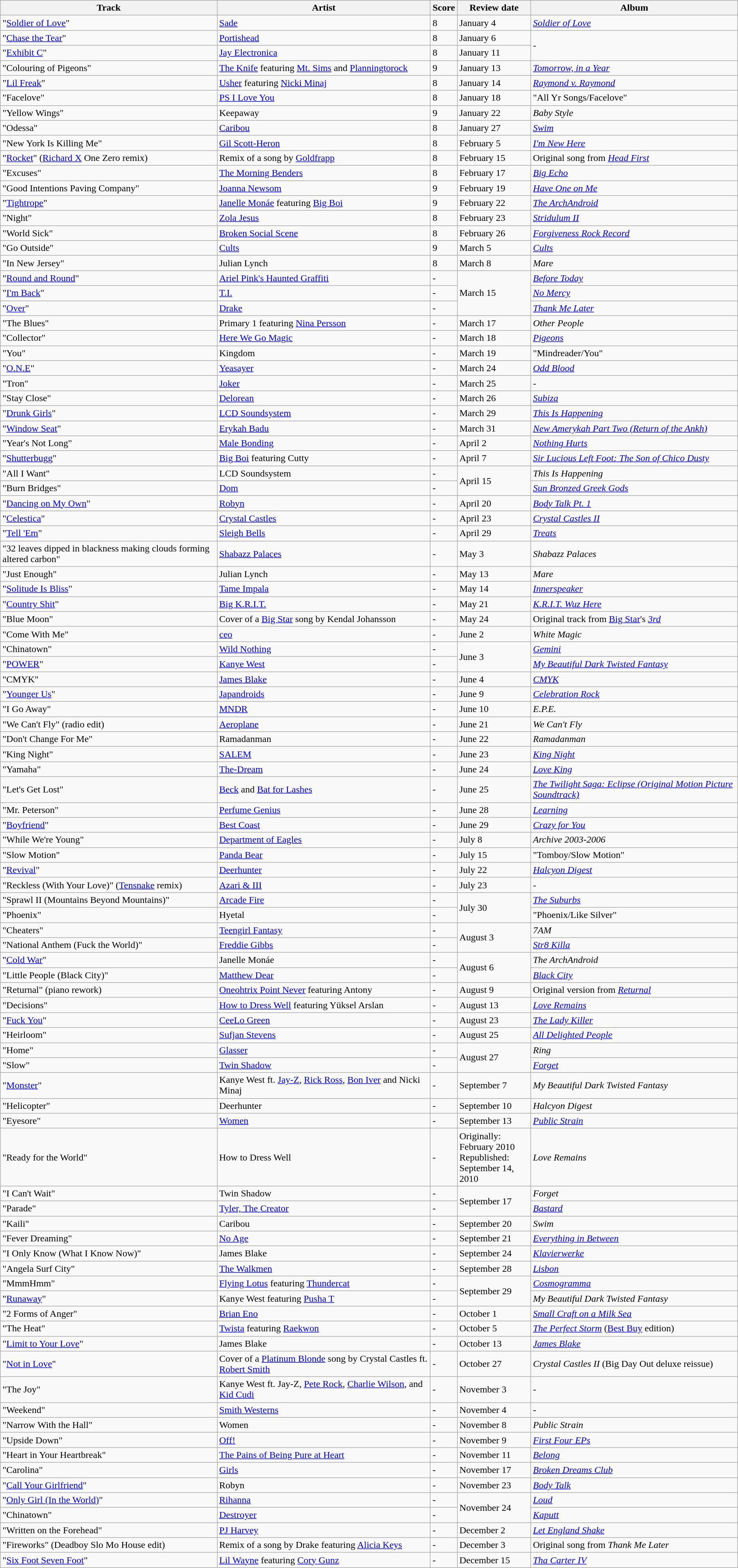<table class="wikitable">
<tr>
<th>Track</th>
<th>Artist</th>
<th>Score</th>
<th>Review date</th>
<th>Album</th>
</tr>
<tr>
<td>"<a href='#'>Soldier of Love</a>"</td>
<td><a href='#'>Sade</a></td>
<td>8</td>
<td>January 4</td>
<td><em><a href='#'>Soldier of Love</a></em></td>
</tr>
<tr>
<td>"<a href='#'>Chase the Tear</a>"</td>
<td><a href='#'>Portishead</a></td>
<td>8</td>
<td>January 6</td>
<td rowspan=2>-</td>
</tr>
<tr>
<td>"<a href='#'>Exhibit C</a>"</td>
<td><a href='#'>Jay Electronica</a></td>
<td>8</td>
<td>January 11</td>
</tr>
<tr>
<td>"Colouring of Pigeons"</td>
<td><a href='#'>The Knife</a> featuring <a href='#'>Mt. Sims</a> and <a href='#'>Planningtorock</a></td>
<td>9</td>
<td>January 13</td>
<td><em><a href='#'>Tomorrow, in a Year</a></em></td>
</tr>
<tr>
<td>"<a href='#'>Lil Freak</a>"</td>
<td><a href='#'>Usher</a> featuring <a href='#'>Nicki Minaj</a></td>
<td>8</td>
<td>January 14</td>
<td><em><a href='#'>Raymond v. Raymond</a></em></td>
</tr>
<tr>
<td>"Facelove"</td>
<td><a href='#'>PS I Love You</a></td>
<td>8</td>
<td>January 18</td>
<td>"All Yr Songs/Facelove"</td>
</tr>
<tr>
<td>"Yellow Wings"</td>
<td>Keepaway</td>
<td>9</td>
<td>January 22</td>
<td><em>Baby Style</em></td>
</tr>
<tr>
<td>"Odessa"</td>
<td><a href='#'>Caribou</a></td>
<td>8</td>
<td>January 27</td>
<td><em><a href='#'>Swim</a></em></td>
</tr>
<tr>
<td>"New York Is Killing Me"</td>
<td><a href='#'>Gil Scott-Heron</a></td>
<td>8</td>
<td>February 5</td>
<td><em><a href='#'>I'm New Here</a></em></td>
</tr>
<tr>
<td>"<a href='#'>Rocket</a>" (<a href='#'>Richard X</a> One Zero remix)</td>
<td>Remix of a song by <a href='#'>Goldfrapp</a></td>
<td>8</td>
<td>February 15</td>
<td>Original song from <em><a href='#'>Head First</a></em></td>
</tr>
<tr>
<td>"Excuses"</td>
<td><a href='#'>The Morning Benders</a></td>
<td>8</td>
<td>February 17</td>
<td><em><a href='#'>Big Echo</a></em></td>
</tr>
<tr>
<td>"Good Intentions Paving Company"</td>
<td><a href='#'>Joanna Newsom</a></td>
<td>9</td>
<td>February 19</td>
<td><em><a href='#'>Have One on Me</a></em></td>
</tr>
<tr>
<td>"<a href='#'>Tightrope</a>"</td>
<td><a href='#'>Janelle Monáe</a> featuring <a href='#'>Big Boi</a></td>
<td>9</td>
<td>February 22</td>
<td><em><a href='#'>The ArchAndroid</a></em></td>
</tr>
<tr>
<td>"Night"</td>
<td><a href='#'>Zola Jesus</a></td>
<td>8</td>
<td>February 23</td>
<td><em><a href='#'>Stridulum II</a></em></td>
</tr>
<tr>
<td>"World Sick"</td>
<td><a href='#'>Broken Social Scene</a></td>
<td>8</td>
<td>February 26</td>
<td><em><a href='#'>Forgiveness Rock Record</a></em></td>
</tr>
<tr>
<td>"Go Outside"</td>
<td><a href='#'>Cults</a></td>
<td>9</td>
<td>March 5</td>
<td><em><a href='#'>Cults</a></em></td>
</tr>
<tr>
<td>"In New Jersey"</td>
<td>Julian Lynch</td>
<td>8</td>
<td>March 8</td>
<td><em>Mare</em></td>
</tr>
<tr>
<td>"<a href='#'>Round and Round</a>"</td>
<td><a href='#'>Ariel Pink's Haunted Graffiti</a></td>
<td>-</td>
<td rowspan=3>March 15</td>
<td><em><a href='#'>Before Today</a></em></td>
</tr>
<tr>
<td>"<a href='#'>I'm Back</a>"</td>
<td><a href='#'>T.I.</a></td>
<td>-</td>
<td><em><a href='#'>No Mercy</a></em></td>
</tr>
<tr>
<td>"<a href='#'>Over</a>"</td>
<td><a href='#'>Drake</a></td>
<td>-</td>
<td><em><a href='#'>Thank Me Later</a></em></td>
</tr>
<tr>
<td>"The Blues"</td>
<td>Primary 1 featuring <a href='#'>Nina Persson</a></td>
<td>-</td>
<td>March 17</td>
<td><em>Other People</em></td>
</tr>
<tr>
<td>"Collector"</td>
<td><a href='#'>Here We Go Magic</a></td>
<td>-</td>
<td>March 18</td>
<td><em><a href='#'>Pigeons</a></em></td>
</tr>
<tr>
<td>"You"</td>
<td>Kingdom</td>
<td>-</td>
<td>March 19</td>
<td>"Mindreader/You"</td>
</tr>
<tr>
<td>"<a href='#'>O.N.E</a>"</td>
<td><a href='#'>Yeasayer</a></td>
<td>-</td>
<td>March 24</td>
<td><em><a href='#'>Odd Blood</a></em></td>
</tr>
<tr>
<td>"Tron"</td>
<td><a href='#'>Joker</a></td>
<td>-</td>
<td>March 25</td>
<td>-</td>
</tr>
<tr>
<td>"Stay Close"</td>
<td><a href='#'>Delorean</a></td>
<td>-</td>
<td>March 26</td>
<td><em><a href='#'>Subiza</a></em></td>
</tr>
<tr>
<td>"<a href='#'>Drunk Girls</a>"</td>
<td><a href='#'>LCD Soundsystem</a></td>
<td>-</td>
<td>March 29</td>
<td><em><a href='#'>This Is Happening</a></em></td>
</tr>
<tr>
<td>"<a href='#'>Window Seat</a>"</td>
<td><a href='#'>Erykah Badu</a></td>
<td>-</td>
<td>March 31</td>
<td><em><a href='#'>New Amerykah Part Two (Return of the Ankh)</a></em></td>
</tr>
<tr>
<td>"Year's Not Long"</td>
<td><a href='#'>Male Bonding</a></td>
<td>-</td>
<td>April 2</td>
<td><em><a href='#'>Nothing Hurts</a></em></td>
</tr>
<tr>
<td>"<a href='#'>Shutterbugg</a>"</td>
<td><a href='#'>Big Boi</a> featuring Cutty</td>
<td>-</td>
<td>April 7</td>
<td><em><a href='#'>Sir Lucious Left Foot: The Son of Chico Dusty</a></em></td>
</tr>
<tr>
<td>"All I Want"</td>
<td>LCD Soundsystem</td>
<td>-</td>
<td rowspan=2>April 15</td>
<td><em>This Is Happening</em></td>
</tr>
<tr>
<td>"Burn Bridges"</td>
<td><a href='#'>Dom</a></td>
<td>-</td>
<td><em><a href='#'>Sun Bronzed Greek Gods</a></em></td>
</tr>
<tr>
<td>"<a href='#'>Dancing on My Own</a>"</td>
<td><a href='#'>Robyn</a></td>
<td>-</td>
<td>April 20</td>
<td><em><a href='#'>Body Talk Pt. 1</a></em></td>
</tr>
<tr>
<td>"<a href='#'>Celestica</a>"</td>
<td><a href='#'>Crystal Castles</a></td>
<td>-</td>
<td>April 23</td>
<td><em><a href='#'>Crystal Castles II</a></em></td>
</tr>
<tr>
<td>"<a href='#'>Tell 'Em</a>"</td>
<td><a href='#'>Sleigh Bells</a></td>
<td>-</td>
<td>April 29</td>
<td><em><a href='#'>Treats</a></em></td>
</tr>
<tr>
<td>"32 leaves dipped in blackness making clouds forming altered carbon"</td>
<td><a href='#'>Shabazz Palaces</a></td>
<td>-</td>
<td>May 3</td>
<td><em>Shabazz Palaces</em></td>
</tr>
<tr>
<td>"Just Enough"</td>
<td>Julian Lynch</td>
<td>-</td>
<td>May 13</td>
<td><em>Mare</em></td>
</tr>
<tr>
<td>"<a href='#'>Solitude Is Bliss</a>"</td>
<td><a href='#'>Tame Impala</a></td>
<td>-</td>
<td>May 14</td>
<td><em><a href='#'>Innerspeaker</a></em></td>
</tr>
<tr>
<td>"<a href='#'>Country Shit</a>"</td>
<td><a href='#'>Big K.R.I.T.</a></td>
<td>-</td>
<td>May 21</td>
<td><em><a href='#'>K.R.I.T. Wuz Here</a></em></td>
</tr>
<tr>
<td>"Blue Moon"</td>
<td>Cover of a <a href='#'>Big Star</a> song by Kendal Johansson</td>
<td>-</td>
<td>May 24</td>
<td>Original track from <a href='#'>Big Star</a>'s <em><a href='#'>3rd</a></em></td>
</tr>
<tr>
<td>"Come With Me"</td>
<td><a href='#'>ceo</a></td>
<td>-</td>
<td>June 2</td>
<td><em>White Magic</em></td>
</tr>
<tr>
<td>"Chinatown"</td>
<td><a href='#'>Wild Nothing</a></td>
<td>-</td>
<td rowspan=2>June 3</td>
<td><em><a href='#'>Gemini</a></em></td>
</tr>
<tr>
<td>"<a href='#'>POWER</a>"</td>
<td><a href='#'>Kanye West</a></td>
<td>-</td>
<td><em><a href='#'>My Beautiful Dark Twisted Fantasy</a></em></td>
</tr>
<tr>
<td>"CMYK"</td>
<td><a href='#'>James Blake</a></td>
<td>-</td>
<td>June 4</td>
<td><em><a href='#'>CMYK</a></em></td>
</tr>
<tr>
<td>"<a href='#'>Younger Us</a>"</td>
<td><a href='#'>Japandroids</a></td>
<td>-</td>
<td>June 9</td>
<td><em><a href='#'>Celebration Rock</a></em></td>
</tr>
<tr>
<td>"I Go Away"</td>
<td><a href='#'>MNDR</a></td>
<td>-</td>
<td>June 10</td>
<td><em>E.P.E.</em></td>
</tr>
<tr>
<td>"We Can't Fly" (radio edit)</td>
<td><a href='#'>Aeroplane</a></td>
<td>-</td>
<td>June 21</td>
<td><em>We Can't Fly</em></td>
</tr>
<tr>
<td>"Don't Change For Me"</td>
<td>Ramadanman</td>
<td>-</td>
<td>June 22</td>
<td><em>Ramadanman</em></td>
</tr>
<tr>
<td>"King Night"</td>
<td><a href='#'>SALEM</a></td>
<td>-</td>
<td>June 23</td>
<td><em><a href='#'>King Night</a></em></td>
</tr>
<tr>
<td>"Yamaha"</td>
<td><a href='#'>The-Dream</a></td>
<td>-</td>
<td>June 24</td>
<td><em><a href='#'>Love King</a></em></td>
</tr>
<tr>
<td>"Let's Get Lost"</td>
<td><a href='#'>Beck</a> and <a href='#'>Bat for Lashes</a></td>
<td>-</td>
<td>June 25</td>
<td><em><a href='#'>The Twilight Saga: Eclipse (Original Motion Picture Soundtrack)</a></em></td>
</tr>
<tr>
<td>"Mr. Peterson"</td>
<td><a href='#'>Perfume Genius</a></td>
<td>-</td>
<td>June 28</td>
<td><em><a href='#'>Learning</a></em></td>
</tr>
<tr>
<td>"<a href='#'>Boyfriend</a>"</td>
<td><a href='#'>Best Coast</a></td>
<td>-</td>
<td>June 29</td>
<td><em><a href='#'>Crazy for You</a></em></td>
</tr>
<tr>
<td>"While We're Young"</td>
<td><a href='#'>Department of Eagles</a></td>
<td>-</td>
<td>July 8</td>
<td><em>Archive 2003-2006</em></td>
</tr>
<tr>
<td>"Slow Motion"</td>
<td><a href='#'>Panda Bear</a></td>
<td>-</td>
<td>July 15</td>
<td>"Tomboy/Slow Motion"</td>
</tr>
<tr>
<td>"<a href='#'>Revival</a>"</td>
<td><a href='#'>Deerhunter</a></td>
<td>-</td>
<td>July 22</td>
<td><em><a href='#'>Halcyon Digest</a></em></td>
</tr>
<tr>
<td>"Reckless (With Your Love)" (<a href='#'>Tensnake</a> remix)</td>
<td><a href='#'>Azari & III</a></td>
<td>-</td>
<td>July 23</td>
<td>-</td>
</tr>
<tr>
<td>"Sprawl II (Mountains Beyond Mountains)"</td>
<td><a href='#'>Arcade Fire</a></td>
<td>-</td>
<td rowspan=2>July 30</td>
<td><em><a href='#'>The Suburbs</a></em></td>
</tr>
<tr>
<td>"Phoenix"</td>
<td>Hyetal</td>
<td>-</td>
<td>"Phoenix/Like Silver"</td>
</tr>
<tr>
<td>"Cheaters"</td>
<td><a href='#'>Teengirl Fantasy</a></td>
<td>-</td>
<td rowspan=2>August 3</td>
<td><em>7AM</em></td>
</tr>
<tr>
<td>"National Anthem (Fuck the World)"</td>
<td><a href='#'>Freddie Gibbs</a></td>
<td>-</td>
<td><em><a href='#'>Str8 Killa</a></em></td>
</tr>
<tr>
<td>"<a href='#'>Cold War</a>"</td>
<td>Janelle Monáe</td>
<td>-</td>
<td rowspan=2>August 6</td>
<td><em>The ArchAndroid</em></td>
</tr>
<tr>
<td>"Little People (Black City)"</td>
<td><a href='#'>Matthew Dear</a></td>
<td>-</td>
<td><em><a href='#'>Black City</a></em></td>
</tr>
<tr>
<td>"Returnal" (piano rework)</td>
<td><a href='#'>Oneohtrix Point Never</a> featuring Antony</td>
<td>-</td>
<td>August 9</td>
<td>Original version from <em><a href='#'>Returnal</a></em></td>
</tr>
<tr>
<td>"Decisions"</td>
<td><a href='#'>How to Dress Well</a> featuring Yüksel Arslan</td>
<td>-</td>
<td>August 13</td>
<td><em><a href='#'>Love Remains</a></em></td>
</tr>
<tr>
<td>"<a href='#'>Fuck You</a>"</td>
<td><a href='#'>CeeLo Green</a></td>
<td>-</td>
<td>August 23</td>
<td><em><a href='#'>The Lady Killer</a></em></td>
</tr>
<tr>
<td>"Heirloom"</td>
<td><a href='#'>Sufjan Stevens</a></td>
<td>-</td>
<td>August 25</td>
<td><em><a href='#'>All Delighted People</a></em></td>
</tr>
<tr>
<td>"Home"</td>
<td><a href='#'>Glasser</a></td>
<td>-</td>
<td rowspan=2>August 27</td>
<td><em>Ring</em></td>
</tr>
<tr>
<td>"Slow"</td>
<td><a href='#'>Twin Shadow</a></td>
<td>-</td>
<td><em><a href='#'>Forget</a></em></td>
</tr>
<tr>
<td>"<a href='#'>Monster</a>"</td>
<td>Kanye West ft. <a href='#'>Jay-Z</a>, <a href='#'>Rick Ross</a>, <a href='#'>Bon Iver</a> and Nicki Minaj</td>
<td>-</td>
<td>September 7</td>
<td><em>My Beautiful Dark Twisted Fantasy</em></td>
</tr>
<tr>
<td>"Helicopter"</td>
<td>Deerhunter</td>
<td>-</td>
<td>September 10</td>
<td><em>Halcyon Digest</em></td>
</tr>
<tr>
<td>"Eyesore"</td>
<td><a href='#'>Women</a></td>
<td>-</td>
<td>September 13</td>
<td><em><a href='#'>Public Strain</a></em></td>
</tr>
<tr>
<td>"Ready for the World"</td>
<td>How to Dress Well</td>
<td>-</td>
<td>Originally:<br>February 2010<br>Republished:<br>September 14, 2010</td>
<td><em>Love Remains</em></td>
</tr>
<tr>
<td>"I Can't Wait"</td>
<td>Twin Shadow</td>
<td>-</td>
<td rowspan=2>September 17</td>
<td><em>Forget</em></td>
</tr>
<tr>
<td>"Parade"</td>
<td><a href='#'>Tyler, The Creator</a></td>
<td>-</td>
<td><em><a href='#'>Bastard</a></em></td>
</tr>
<tr>
<td>"Kaili"</td>
<td>Caribou</td>
<td>-</td>
<td>September 20</td>
<td><em>Swim</em></td>
</tr>
<tr>
<td>"Fever Dreaming"</td>
<td><a href='#'>No Age</a></td>
<td>-</td>
<td>September 21</td>
<td><em><a href='#'>Everything in Between</a></em></td>
</tr>
<tr>
<td>"I Only Know (What I Know Now)"</td>
<td>James Blake</td>
<td>-</td>
<td>September 24</td>
<td><em><a href='#'>Klavierwerke</a></em></td>
</tr>
<tr>
<td>"Angela Surf City"</td>
<td><a href='#'>The Walkmen</a></td>
<td>-</td>
<td>September 28</td>
<td><em><a href='#'>Lisbon</a></em></td>
</tr>
<tr>
<td>"MmmHmm"</td>
<td><a href='#'>Flying Lotus</a> featuring <a href='#'>Thundercat</a></td>
<td>-</td>
<td rowspan=2>September 29</td>
<td><em><a href='#'>Cosmogramma</a></em></td>
</tr>
<tr>
<td>"<a href='#'>Runaway</a>"</td>
<td>Kanye West featuring <a href='#'>Pusha T</a></td>
<td>-</td>
<td><em>My Beautiful Dark Twisted Fantasy</em></td>
</tr>
<tr>
<td>"2 Forms of Anger"</td>
<td><a href='#'>Brian Eno</a></td>
<td>-</td>
<td>October 1</td>
<td><em><a href='#'>Small Craft on a Milk Sea</a></em></td>
</tr>
<tr>
<td>"The Heat"</td>
<td><a href='#'>Twista</a> featuring <a href='#'>Raekwon</a></td>
<td>-</td>
<td>October 5</td>
<td><em><a href='#'>The Perfect Storm</a></em> (<a href='#'>Best Buy</a> edition)</td>
</tr>
<tr>
<td>"<a href='#'>Limit to Your Love</a>"</td>
<td>James Blake</td>
<td>-</td>
<td>October 13</td>
<td><em><a href='#'>James Blake</a></em></td>
</tr>
<tr>
<td>"<a href='#'>Not in Love</a>"</td>
<td>Cover of a <a href='#'>Platinum Blonde</a> song by Crystal Castles ft. <a href='#'>Robert Smith</a></td>
<td>-</td>
<td>October 27</td>
<td><em>Crystal Castles II</em> (Big Day Out deluxe reissue)</td>
</tr>
<tr>
<td>"The Joy"</td>
<td>Kanye West ft. Jay-Z, <a href='#'>Pete Rock</a>, <a href='#'>Charlie Wilson</a>, and <a href='#'>Kid Cudi</a></td>
<td>-</td>
<td>November 3</td>
<td>-</td>
</tr>
<tr>
<td>"Weekend"</td>
<td><a href='#'>Smith Westerns</a></td>
<td>-</td>
<td>November 4</td>
<td>-</td>
</tr>
<tr>
<td>"Narrow With the Hall"</td>
<td>Women</td>
<td>-</td>
<td>November 8</td>
<td><em>Public Strain</em></td>
</tr>
<tr>
<td>"Upside Down"</td>
<td><a href='#'>Off!</a></td>
<td>-</td>
<td>November 9</td>
<td><em><a href='#'>First Four EPs</a></em></td>
</tr>
<tr>
<td>"Heart in Your Heartbreak"</td>
<td><a href='#'>The Pains of Being Pure at Heart</a></td>
<td>-</td>
<td>November 11</td>
<td><em><a href='#'>Belong</a></em></td>
</tr>
<tr>
<td>"Carolina"</td>
<td><a href='#'>Girls</a></td>
<td>-</td>
<td>November 17</td>
<td><em><a href='#'>Broken Dreams Club</a></em></td>
</tr>
<tr>
<td>"<a href='#'>Call Your Girlfriend</a>"</td>
<td>Robyn</td>
<td>-</td>
<td>November 23</td>
<td><em><a href='#'>Body Talk</a></em></td>
</tr>
<tr>
<td>"<a href='#'>Only Girl (In the World)</a>"</td>
<td><a href='#'>Rihanna</a></td>
<td>-</td>
<td rowspan=2>November 24</td>
<td><em><a href='#'>Loud</a></em></td>
</tr>
<tr>
<td>"Chinatown"</td>
<td><a href='#'>Destroyer</a></td>
<td>-</td>
<td><em><a href='#'>Kaputt</a></em></td>
</tr>
<tr>
<td>"Written on the Forehead"</td>
<td><a href='#'>PJ Harvey</a></td>
<td>-</td>
<td>December 2</td>
<td><em><a href='#'>Let England Shake</a></em></td>
</tr>
<tr>
<td>"Fireworks" (Deadboy Slo Mo House edit)</td>
<td>Remix of a song by Drake featuring <a href='#'>Alicia Keys</a></td>
<td>-</td>
<td>December 3</td>
<td>Original song from <em>Thank Me Later</em></td>
</tr>
<tr>
<td>"<a href='#'>Six Foot Seven Foot</a>"</td>
<td><a href='#'>Lil Wayne</a> featuring <a href='#'>Cory Gunz</a></td>
<td>-</td>
<td>December 15</td>
<td><em><a href='#'>Tha Carter IV</a></em></td>
</tr>
</table>
